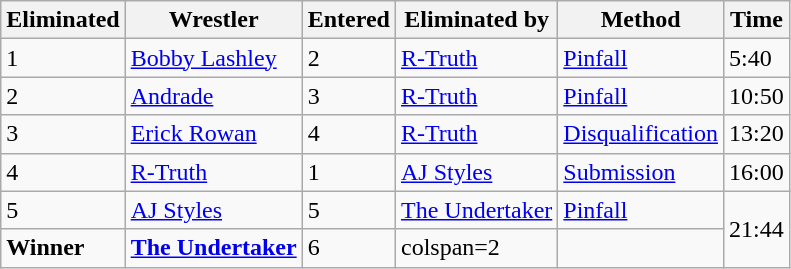<table class="wikitable sortable">
<tr>
<th>Eliminated</th>
<th>Wrestler</th>
<th>Entered</th>
<th>Eliminated by</th>
<th>Method</th>
<th>Time</th>
</tr>
<tr>
<td>1</td>
<td><a href='#'>Bobby Lashley</a></td>
<td>2</td>
<td><a href='#'>R-Truth</a></td>
<td><a href='#'>Pinfall</a></td>
<td>5:40</td>
</tr>
<tr>
<td>2</td>
<td><a href='#'>Andrade</a></td>
<td>3</td>
<td><a href='#'>R-Truth</a></td>
<td><a href='#'>Pinfall</a></td>
<td>10:50</td>
</tr>
<tr>
<td>3</td>
<td><a href='#'>Erick Rowan</a></td>
<td>4</td>
<td><a href='#'>R-Truth</a></td>
<td><a href='#'>Disqualification</a></td>
<td>13:20</td>
</tr>
<tr>
<td>4</td>
<td><a href='#'>R-Truth</a></td>
<td>1</td>
<td><a href='#'>AJ Styles</a></td>
<td><a href='#'>Submission</a></td>
<td>16:00</td>
</tr>
<tr>
<td>5</td>
<td><a href='#'>AJ Styles</a></td>
<td>5</td>
<td><a href='#'>The Undertaker</a></td>
<td><a href='#'>Pinfall</a></td>
<td rowspan=2>21:44</td>
</tr>
<tr>
<td><strong>Winner</strong></td>
<td><strong><a href='#'>The Undertaker</a></strong></td>
<td>6</td>
<td>colspan=2 </td>
</tr>
</table>
